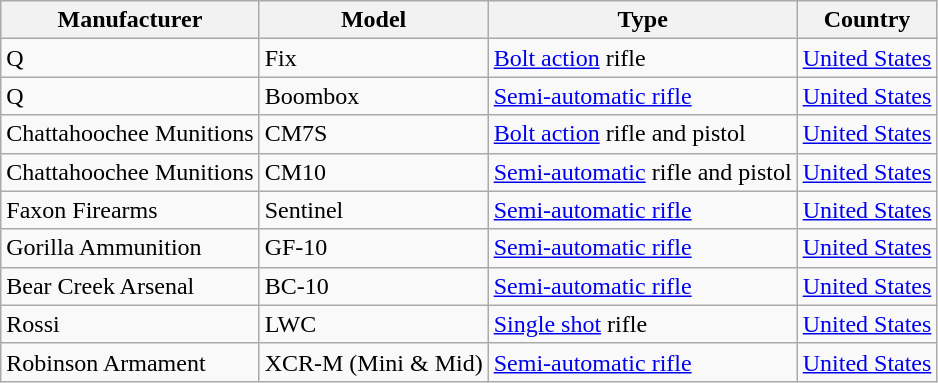<table class="wikitable">
<tr>
<th>Manufacturer</th>
<th>Model</th>
<th>Type</th>
<th>Country</th>
</tr>
<tr>
<td>Q</td>
<td>Fix</td>
<td><a href='#'>Bolt action</a> rifle</td>
<td><a href='#'>United States</a></td>
</tr>
<tr>
<td>Q</td>
<td>Boombox</td>
<td><a href='#'>Semi-automatic rifle</a></td>
<td><a href='#'>United States</a></td>
</tr>
<tr>
<td>Chattahoochee Munitions</td>
<td>CM7S </td>
<td><a href='#'>Bolt action</a> rifle and pistol</td>
<td><a href='#'>United States</a></td>
</tr>
<tr>
<td>Chattahoochee Munitions</td>
<td>CM10 </td>
<td><a href='#'>Semi-automatic</a> rifle and pistol</td>
<td><a href='#'>United States</a></td>
</tr>
<tr>
<td>Faxon Firearms</td>
<td>Sentinel</td>
<td><a href='#'>Semi-automatic rifle</a></td>
<td><a href='#'>United States</a></td>
</tr>
<tr>
<td>Gorilla Ammunition</td>
<td>GF-10</td>
<td><a href='#'>Semi-automatic rifle</a></td>
<td><a href='#'>United States</a></td>
</tr>
<tr>
<td>Bear Creek Arsenal</td>
<td>BC-10 </td>
<td><a href='#'>Semi-automatic rifle</a></td>
<td><a href='#'>United States</a></td>
</tr>
<tr>
<td>Rossi</td>
<td>LWC</td>
<td><a href='#'>Single shot</a> rifle</td>
<td><a href='#'>United States</a></td>
</tr>
<tr>
<td>Robinson Armament</td>
<td>XCR-M (Mini & Mid)</td>
<td><a href='#'>Semi-automatic rifle</a></td>
<td><a href='#'>United States</a></td>
</tr>
</table>
